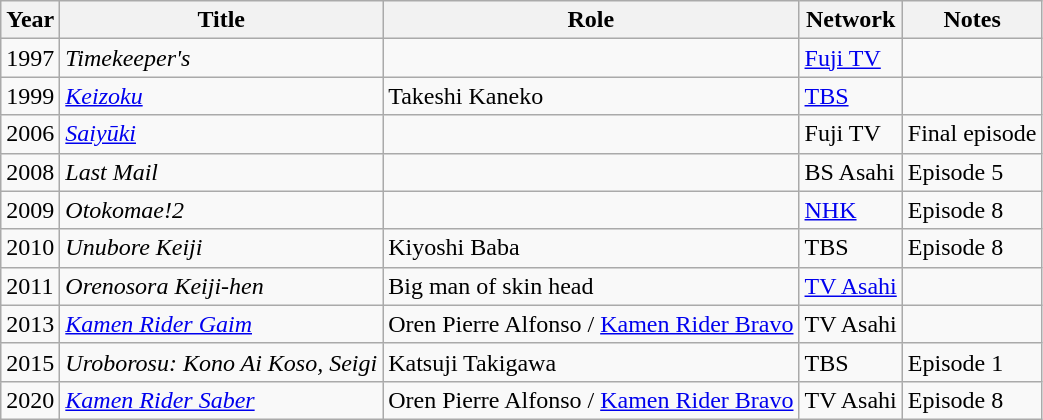<table class="wikitable">
<tr>
<th>Year</th>
<th>Title</th>
<th>Role</th>
<th>Network</th>
<th>Notes</th>
</tr>
<tr>
<td>1997</td>
<td><em>Timekeeper's</em></td>
<td></td>
<td><a href='#'>Fuji TV</a></td>
<td></td>
</tr>
<tr>
<td>1999</td>
<td><em><a href='#'>Keizoku</a></em></td>
<td>Takeshi Kaneko</td>
<td><a href='#'>TBS</a></td>
<td></td>
</tr>
<tr>
<td>2006</td>
<td><em><a href='#'>Saiyūki</a></em></td>
<td></td>
<td>Fuji TV</td>
<td>Final episode</td>
</tr>
<tr>
<td>2008</td>
<td><em>Last Mail</em></td>
<td></td>
<td>BS Asahi</td>
<td>Episode 5</td>
</tr>
<tr>
<td>2009</td>
<td><em>Otokomae!2</em></td>
<td></td>
<td><a href='#'>NHK</a></td>
<td>Episode 8</td>
</tr>
<tr>
<td>2010</td>
<td><em>Unubore Keiji</em></td>
<td>Kiyoshi Baba</td>
<td>TBS</td>
<td>Episode 8</td>
</tr>
<tr>
<td>2011</td>
<td><em>Orenosora Keiji-hen</em></td>
<td>Big man of skin head</td>
<td><a href='#'>TV Asahi</a></td>
<td></td>
</tr>
<tr>
<td>2013</td>
<td><em><a href='#'>Kamen Rider Gaim</a></em></td>
<td>Oren Pierre Alfonso / <a href='#'>Kamen Rider Bravo</a></td>
<td>TV Asahi</td>
<td></td>
</tr>
<tr>
<td>2015</td>
<td><em>Uroborosu: Kono Ai Koso, Seigi</em></td>
<td>Katsuji Takigawa</td>
<td>TBS</td>
<td>Episode 1</td>
</tr>
<tr>
<td>2020</td>
<td><em><a href='#'>Kamen Rider Saber</a></em></td>
<td>Oren Pierre Alfonso / <a href='#'>Kamen Rider Bravo</a></td>
<td>TV Asahi</td>
<td>Episode 8</td>
</tr>
</table>
